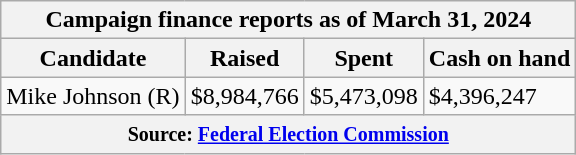<table class="wikitable sortable">
<tr>
<th colspan=4>Campaign finance reports as of March 31, 2024</th>
</tr>
<tr style="text-align:center;">
<th>Candidate</th>
<th>Raised</th>
<th>Spent</th>
<th>Cash on hand</th>
</tr>
<tr>
<td>Mike Johnson (R)</td>
<td>$8,984,766</td>
<td>$5,473,098</td>
<td>$4,396,247</td>
</tr>
<tr>
<th colspan="4"><small>Source: <a href='#'>Federal Election Commission</a></small></th>
</tr>
</table>
